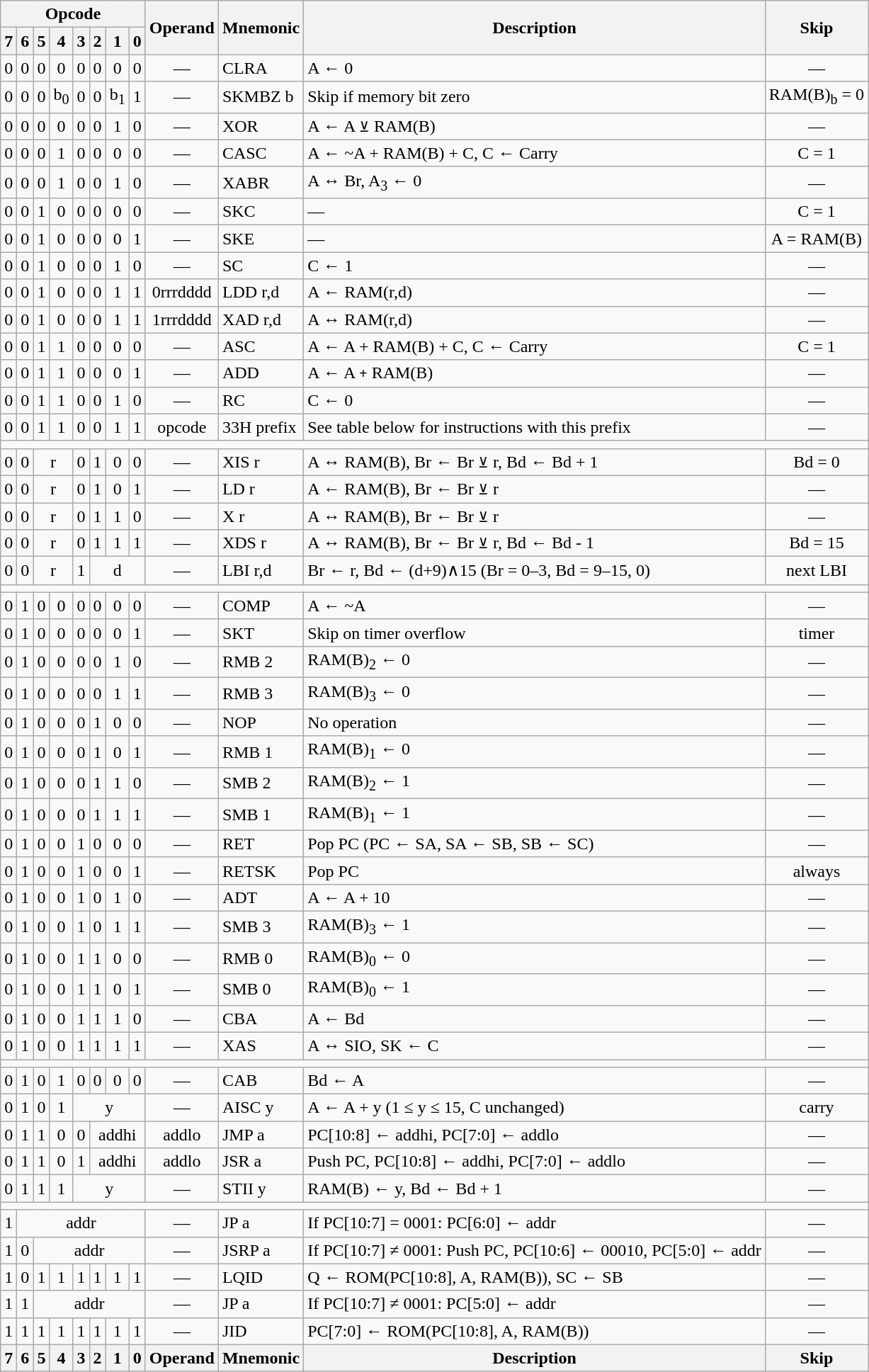<table class="wikitable mw-collapsible" style="text-align:center">
<tr>
<th colspan=8>Opcode</th>
<th rowspan=2>Operand</th>
<th rowspan=2>Mnemonic</th>
<th rowspan="2">Description</th>
<th rowspan="2">Skip</th>
</tr>
<tr>
<th>7</th>
<th>6</th>
<th>5</th>
<th>4</th>
<th>3</th>
<th>2</th>
<th>1</th>
<th>0</th>
</tr>
<tr>
<td>0</td>
<td>0</td>
<td>0</td>
<td>0</td>
<td>0</td>
<td>0</td>
<td>0</td>
<td>0</td>
<td>—</td>
<td align="left">CLRA</td>
<td align="left">A ← 0</td>
<td>—</td>
</tr>
<tr>
<td>0</td>
<td>0</td>
<td>0</td>
<td>b<sub>0</sub></td>
<td>0</td>
<td>0</td>
<td>b<sub>1</sub></td>
<td>1</td>
<td>—</td>
<td align="left">SKMBZ b</td>
<td align="left">Skip if memory bit zero</td>
<td>RAM(B)<sub>b</sub> = 0</td>
</tr>
<tr>
<td>0</td>
<td>0</td>
<td>0</td>
<td>0</td>
<td>0</td>
<td>0</td>
<td>1</td>
<td>0</td>
<td>—</td>
<td align="left">XOR</td>
<td align="left">A ← A <code>⊻</code> RAM(B)</td>
<td>—</td>
</tr>
<tr>
<td>0</td>
<td>0</td>
<td>0</td>
<td>1</td>
<td>0</td>
<td>0</td>
<td>0</td>
<td>0</td>
<td>—</td>
<td align="left">CASC</td>
<td align="left">A ← ~A + RAM(B) + C, C ← Carry</td>
<td>C = 1</td>
</tr>
<tr>
<td>0</td>
<td>0</td>
<td>0</td>
<td>1</td>
<td>0</td>
<td>0</td>
<td>1</td>
<td>0</td>
<td>—</td>
<td align="left">XABR</td>
<td align="left">A ↔ Br, A<sub>3</sub> ← 0</td>
<td>—</td>
</tr>
<tr>
<td>0</td>
<td>0</td>
<td>1</td>
<td>0</td>
<td>0</td>
<td>0</td>
<td>0</td>
<td>0</td>
<td>—</td>
<td align="left">SKC</td>
<td align="left">—</td>
<td>C = 1</td>
</tr>
<tr>
<td>0</td>
<td>0</td>
<td>1</td>
<td>0</td>
<td>0</td>
<td>0</td>
<td>0</td>
<td>1</td>
<td>—</td>
<td align="left">SKE</td>
<td align="left">—</td>
<td>A = RAM(B)</td>
</tr>
<tr>
<td>0</td>
<td>0</td>
<td>1</td>
<td>0</td>
<td>0</td>
<td>0</td>
<td>1</td>
<td>0</td>
<td>—</td>
<td align="left">SC</td>
<td align="left">C ← 1</td>
<td>—</td>
</tr>
<tr>
<td>0</td>
<td>0</td>
<td>1</td>
<td>0</td>
<td>0</td>
<td>0</td>
<td>1</td>
<td>1</td>
<td>0rrrdddd</td>
<td align="left">LDD r,d</td>
<td align="left">A ← RAM(r,d)</td>
<td>—</td>
</tr>
<tr>
<td>0</td>
<td>0</td>
<td>1</td>
<td>0</td>
<td>0</td>
<td>0</td>
<td>1</td>
<td>1</td>
<td>1rrrdddd</td>
<td align="left">XAD r,d</td>
<td align="left">A ↔ RAM(r,d)</td>
<td>—</td>
</tr>
<tr>
<td>0</td>
<td>0</td>
<td>1</td>
<td>1</td>
<td>0</td>
<td>0</td>
<td>0</td>
<td>0</td>
<td>—</td>
<td align="left">ASC</td>
<td align="left">A ← A + RAM(B) + C, C ← Carry</td>
<td>C = 1</td>
</tr>
<tr>
<td>0</td>
<td>0</td>
<td>1</td>
<td>1</td>
<td>0</td>
<td>0</td>
<td>0</td>
<td>1</td>
<td>—</td>
<td align="left">ADD</td>
<td align="left">A ← A <code>+</code> RAM(B)</td>
<td>—</td>
</tr>
<tr>
<td>0</td>
<td>0</td>
<td>1</td>
<td>1</td>
<td>0</td>
<td>0</td>
<td>1</td>
<td>0</td>
<td>—</td>
<td align="left">RC</td>
<td align="left">C ← 0</td>
<td>—</td>
</tr>
<tr>
<td>0</td>
<td>0</td>
<td>1</td>
<td>1</td>
<td>0</td>
<td>0</td>
<td>1</td>
<td>1</td>
<td>opcode</td>
<td align="left">33H prefix</td>
<td align="left">See table below for instructions with this prefix</td>
<td>—</td>
</tr>
<tr>
<td colspan=12></td>
</tr>
<tr>
<td>0</td>
<td>0</td>
<td colspan="2">r</td>
<td>0</td>
<td>1</td>
<td>0</td>
<td>0</td>
<td>—</td>
<td align="left">XIS r</td>
<td align="left">A ↔ RAM(B), Br ← Br <code>⊻</code> r, Bd ← Bd + 1</td>
<td>Bd = 0</td>
</tr>
<tr>
<td>0</td>
<td>0</td>
<td colspan="2">r</td>
<td>0</td>
<td>1</td>
<td>0</td>
<td>1</td>
<td>—</td>
<td align="left">LD r</td>
<td align="left">A ← RAM(B), Br ← Br <code>⊻</code> r</td>
<td>—</td>
</tr>
<tr>
<td>0</td>
<td>0</td>
<td colspan="2">r</td>
<td>0</td>
<td>1</td>
<td>1</td>
<td>0</td>
<td>—</td>
<td align="left">X r</td>
<td align="left">A ↔ RAM(B), Br ← Br <code>⊻</code> r</td>
<td>—</td>
</tr>
<tr>
<td>0</td>
<td>0</td>
<td colspan="2">r</td>
<td>0</td>
<td>1</td>
<td>1</td>
<td>1</td>
<td>—</td>
<td align="left">XDS r</td>
<td align="left">A ↔ RAM(B), Br ← Br <code>⊻</code> r, Bd ← Bd - 1</td>
<td>Bd = 15</td>
</tr>
<tr>
<td>0</td>
<td>0</td>
<td colspan="2">r</td>
<td>1</td>
<td colspan="3">d</td>
<td>—</td>
<td align="left">LBI r,d</td>
<td align="left">Br ← r, Bd ← (d+9)∧15 (Br = 0–3, Bd = 9–15, 0)</td>
<td>next LBI</td>
</tr>
<tr>
<td colspan=12></td>
</tr>
<tr>
<td>0</td>
<td>1</td>
<td>0</td>
<td>0</td>
<td>0</td>
<td>0</td>
<td>0</td>
<td>0</td>
<td>—</td>
<td align="left">COMP</td>
<td align="left">A ← ~A</td>
<td>—</td>
</tr>
<tr>
<td>0</td>
<td>1</td>
<td>0</td>
<td>0</td>
<td>0</td>
<td>0</td>
<td>0</td>
<td>1</td>
<td>—</td>
<td align="left">SKT</td>
<td align="left">Skip on timer overflow</td>
<td>timer</td>
</tr>
<tr>
<td>0</td>
<td>1</td>
<td>0</td>
<td>0</td>
<td>0</td>
<td>0</td>
<td>1</td>
<td>0</td>
<td>—</td>
<td align="left">RMB 2</td>
<td align="left">RAM(B)<sub>2</sub> ← 0</td>
<td>—</td>
</tr>
<tr>
<td>0</td>
<td>1</td>
<td>0</td>
<td>0</td>
<td>0</td>
<td>0</td>
<td>1</td>
<td>1</td>
<td>—</td>
<td align="left">RMB 3</td>
<td align="left">RAM(B)<sub>3</sub> ← 0</td>
<td>—</td>
</tr>
<tr>
<td>0</td>
<td>1</td>
<td>0</td>
<td>0</td>
<td>0</td>
<td>1</td>
<td>0</td>
<td>0</td>
<td>—</td>
<td align="left">NOP</td>
<td align="left">No operation</td>
<td>—</td>
</tr>
<tr>
<td>0</td>
<td>1</td>
<td>0</td>
<td>0</td>
<td>0</td>
<td>1</td>
<td>0</td>
<td>1</td>
<td>—</td>
<td align="left">RMB 1</td>
<td align="left">RAM(B)<sub>1</sub> ← 0</td>
<td>—</td>
</tr>
<tr>
<td>0</td>
<td>1</td>
<td>0</td>
<td>0</td>
<td>0</td>
<td>1</td>
<td>1</td>
<td>0</td>
<td>—</td>
<td align="left">SMB 2</td>
<td align="left">RAM(B)<sub>2</sub> ← 1</td>
<td>—</td>
</tr>
<tr>
<td>0</td>
<td>1</td>
<td>0</td>
<td>0</td>
<td>0</td>
<td>1</td>
<td>1</td>
<td>1</td>
<td>—</td>
<td align="left">SMB 1</td>
<td align="left">RAM(B)<sub>1</sub> ← 1</td>
<td>—</td>
</tr>
<tr>
<td>0</td>
<td>1</td>
<td>0</td>
<td>0</td>
<td>1</td>
<td>0</td>
<td>0</td>
<td>0</td>
<td>—</td>
<td align="left">RET</td>
<td align="left">Pop PC (PC ← SA, SA ← SB, SB ← SC)</td>
<td>—</td>
</tr>
<tr>
<td>0</td>
<td>1</td>
<td>0</td>
<td>0</td>
<td>1</td>
<td>0</td>
<td>0</td>
<td>1</td>
<td>—</td>
<td align="left">RETSK</td>
<td align="left">Pop PC</td>
<td>always</td>
</tr>
<tr>
<td>0</td>
<td>1</td>
<td>0</td>
<td>0</td>
<td>1</td>
<td>0</td>
<td>1</td>
<td>0</td>
<td>—</td>
<td align="left">ADT</td>
<td align="left">A ← A + 10</td>
<td>—</td>
</tr>
<tr>
<td>0</td>
<td>1</td>
<td>0</td>
<td>0</td>
<td>1</td>
<td>0</td>
<td>1</td>
<td>1</td>
<td>—</td>
<td align="left">SMB 3</td>
<td align="left">RAM(B)<sub>3</sub> ← 1</td>
<td>—</td>
</tr>
<tr>
<td>0</td>
<td>1</td>
<td>0</td>
<td>0</td>
<td>1</td>
<td>1</td>
<td>0</td>
<td>0</td>
<td>—</td>
<td align="left">RMB 0</td>
<td align="left">RAM(B)<sub>0</sub> ← 0</td>
<td>—</td>
</tr>
<tr>
<td>0</td>
<td>1</td>
<td>0</td>
<td>0</td>
<td>1</td>
<td>1</td>
<td>0</td>
<td>1</td>
<td>—</td>
<td align="left">SMB 0</td>
<td align="left">RAM(B)<sub>0</sub> ← 1</td>
<td>—</td>
</tr>
<tr>
<td>0</td>
<td>1</td>
<td>0</td>
<td>0</td>
<td>1</td>
<td>1</td>
<td>1</td>
<td>0</td>
<td>—</td>
<td align="left">CBA</td>
<td align="left">A ← Bd</td>
<td>—</td>
</tr>
<tr>
<td>0</td>
<td>1</td>
<td>0</td>
<td>0</td>
<td>1</td>
<td>1</td>
<td>1</td>
<td>1</td>
<td>—</td>
<td align="left">XAS</td>
<td align="left">A ↔ SIO, SK ← C</td>
<td>—</td>
</tr>
<tr>
<td colspan=12></td>
</tr>
<tr>
<td>0</td>
<td>1</td>
<td>0</td>
<td>1</td>
<td>0</td>
<td>0</td>
<td>0</td>
<td>0</td>
<td>—</td>
<td align="left">CAB</td>
<td align="left">Bd ← A</td>
<td>—</td>
</tr>
<tr>
<td>0</td>
<td>1</td>
<td>0</td>
<td>1</td>
<td colspan="4">y</td>
<td>—</td>
<td align="left">AISC y</td>
<td align="left">A ← A + y (1 ≤ y ≤ 15, C unchanged)</td>
<td>carry</td>
</tr>
<tr>
<td>0</td>
<td>1</td>
<td>1</td>
<td>0</td>
<td>0</td>
<td colspan="3">addhi</td>
<td>addlo</td>
<td align="left">JMP a</td>
<td align="left">PC[10:8] ← addhi, PC[7:0] ← addlo</td>
<td>—</td>
</tr>
<tr>
<td>0</td>
<td>1</td>
<td>1</td>
<td>0</td>
<td>1</td>
<td colspan="3">addhi</td>
<td>addlo</td>
<td align="left">JSR a</td>
<td align="left">Push PC, PC[10:8] ← addhi, PC[7:0] ← addlo</td>
<td>—</td>
</tr>
<tr>
<td>0</td>
<td>1</td>
<td>1</td>
<td>1</td>
<td colspan="4">y</td>
<td>—</td>
<td align="left">STII y</td>
<td align="left">RAM(B) ← y, Bd ← Bd + 1</td>
<td>—</td>
</tr>
<tr>
<td colspan=12></td>
</tr>
<tr>
<td>1</td>
<td colspan="7">addr</td>
<td>—</td>
<td align="left">JP a</td>
<td align="left">If PC[10:7] = 0001: PC[6:0] ← addr</td>
<td>—</td>
</tr>
<tr>
<td>1</td>
<td>0</td>
<td colspan="6">addr</td>
<td>—</td>
<td align="left">JSRP a</td>
<td align="left">If PC[10:7] ≠ 0001: Push PC, PC[10:6] ← 00010, PC[5:0] ← addr</td>
<td>—</td>
</tr>
<tr>
<td>1</td>
<td>0</td>
<td>1</td>
<td>1</td>
<td>1</td>
<td>1</td>
<td>1</td>
<td>1</td>
<td>—</td>
<td align="left">LQID</td>
<td align="left">Q ← ROM(PC[10:8], A, RAM(B)), SC ← SB</td>
<td>—</td>
</tr>
<tr>
<td>1</td>
<td>1</td>
<td colspan="6">addr</td>
<td>—</td>
<td align="left">JP a</td>
<td align="left">If PC[10:7] ≠ 0001: PC[5:0] ← addr</td>
<td>—</td>
</tr>
<tr>
<td>1</td>
<td>1</td>
<td>1</td>
<td>1</td>
<td>1</td>
<td>1</td>
<td>1</td>
<td>1</td>
<td>—</td>
<td align="left">JID</td>
<td align="left">PC[7:0] ← ROM(PC[10:8], A, RAM(B))</td>
<td>—</td>
</tr>
<tr>
<th>7</th>
<th>6</th>
<th>5</th>
<th>4</th>
<th>3</th>
<th>2</th>
<th>1</th>
<th>0</th>
<th>Operand</th>
<th>Mnemonic</th>
<th>Description</th>
<th>Skip</th>
</tr>
</table>
